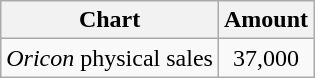<table class="wikitable">
<tr>
<th>Chart</th>
<th>Amount</th>
</tr>
<tr>
<td><em>Oricon</em> physical sales</td>
<td align="center">37,000</td>
</tr>
</table>
